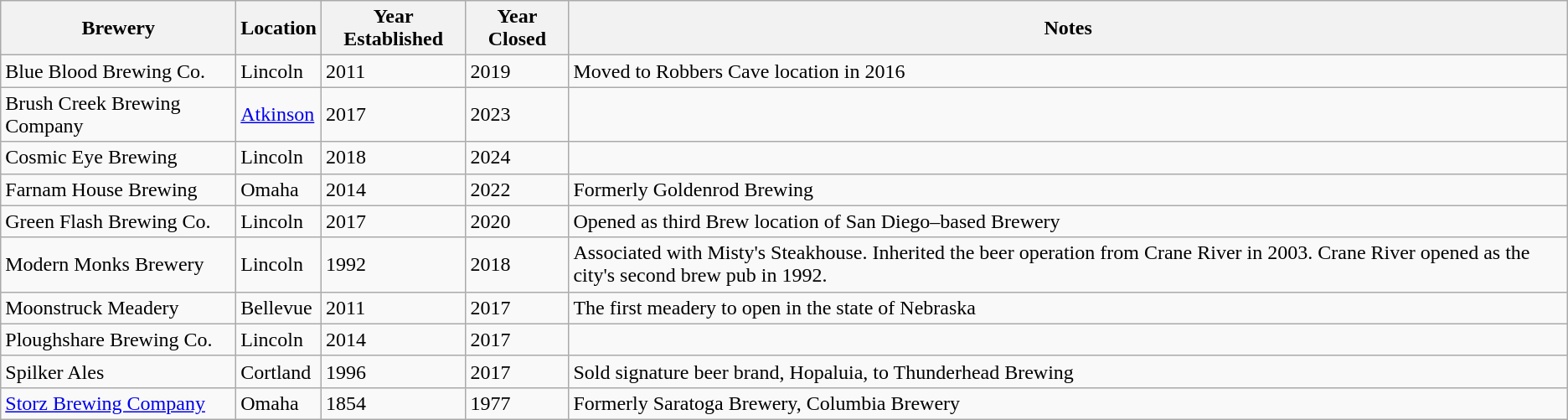<table class="wikitable sortable">
<tr>
<th><strong>Brewery</strong></th>
<th><strong>Location</strong></th>
<th><strong>Year Established</strong></th>
<th><strong>Year Closed</strong></th>
<th><strong>Notes</strong></th>
</tr>
<tr>
<td>Blue Blood Brewing Co.</td>
<td>Lincoln</td>
<td>2011</td>
<td>2019</td>
<td>Moved to Robbers Cave location in 2016</td>
</tr>
<tr>
<td>Brush Creek Brewing Company</td>
<td><a href='#'>Atkinson</a></td>
<td>2017</td>
<td>2023</td>
<td></td>
</tr>
<tr>
<td>Cosmic Eye Brewing</td>
<td>Lincoln</td>
<td>2018</td>
<td>2024</td>
</tr>
<tr>
<td>Farnam House Brewing</td>
<td>Omaha</td>
<td>2014</td>
<td>2022</td>
<td>Formerly Goldenrod Brewing</td>
</tr>
<tr>
<td>Green Flash Brewing Co.</td>
<td>Lincoln</td>
<td>2017</td>
<td>2020</td>
<td>Opened as third Brew location of San Diego–based Brewery</td>
</tr>
<tr>
<td>Modern Monks Brewery</td>
<td>Lincoln</td>
<td>1992</td>
<td>2018</td>
<td>Associated with Misty's Steakhouse. Inherited the beer operation from Crane River in 2003. Crane River opened as the city's second brew pub in 1992.</td>
</tr>
<tr>
<td>Moonstruck Meadery</td>
<td>Bellevue</td>
<td>2011</td>
<td>2017</td>
<td>The first meadery to open in the state of Nebraska</td>
</tr>
<tr>
<td>Ploughshare Brewing Co.</td>
<td>Lincoln</td>
<td>2014</td>
<td>2017</td>
<td></td>
</tr>
<tr>
<td>Spilker Ales</td>
<td>Cortland</td>
<td>1996</td>
<td>2017</td>
<td>Sold signature beer brand, Hopaluia, to Thunderhead Brewing</td>
</tr>
<tr>
<td><a href='#'>Storz Brewing Company</a></td>
<td>Omaha</td>
<td>1854</td>
<td>1977</td>
<td>Formerly Saratoga Brewery, Columbia Brewery</td>
</tr>
</table>
